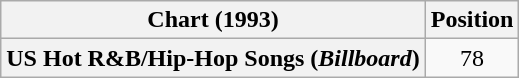<table class="wikitable plainrowheaders" style="text-align:center">
<tr>
<th scope="col">Chart (1993)</th>
<th scope="col">Position</th>
</tr>
<tr>
<th scope="row">US Hot R&B/Hip-Hop Songs (<em>Billboard</em>)</th>
<td>78</td>
</tr>
</table>
